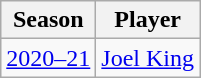<table class="wikitable">
<tr>
<th>Season</th>
<th>Player</th>
</tr>
<tr>
<td><a href='#'>2020–21</a></td>
<td><a href='#'>Joel King</a></td>
</tr>
</table>
